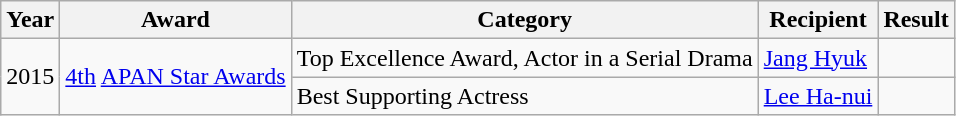<table class="wikitable">
<tr>
<th>Year</th>
<th>Award</th>
<th>Category</th>
<th>Recipient</th>
<th>Result</th>
</tr>
<tr>
<td rowspan=2>2015</td>
<td rowspan=2><a href='#'>4th</a> <a href='#'>APAN Star Awards</a></td>
<td>Top Excellence Award, Actor in a Serial Drama</td>
<td><a href='#'>Jang Hyuk</a></td>
<td></td>
</tr>
<tr>
<td>Best Supporting Actress</td>
<td><a href='#'>Lee Ha-nui</a></td>
<td></td>
</tr>
</table>
